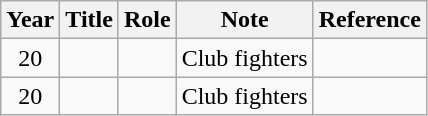<table class="wikitable">
<tr>
<th>Year</th>
<th>Title</th>
<th>Role</th>
<th>Note</th>
<th>Reference</th>
</tr>
<tr>
<td align="center">20</td>
<td align="center"><em> </em></td>
<td align="center"></td>
<td align="center">Club fighters</td>
<td align="center"></td>
</tr>
<tr>
<td align="center">20</td>
<td align="center"><em> </em></td>
<td align="center"></td>
<td align = "center">Club fighters</td>
<td align="center"></td>
</tr>
</table>
